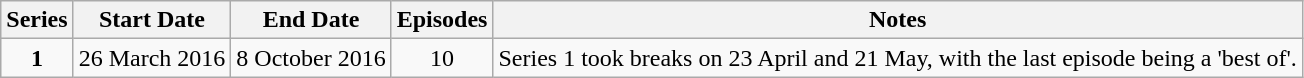<table class="wikitable" style="text-align:center;">
<tr>
<th>Series</th>
<th>Start Date</th>
<th>End Date</th>
<th>Episodes</th>
<th>Notes</th>
</tr>
<tr>
<td><strong>1</strong></td>
<td>26 March 2016</td>
<td>8 October 2016</td>
<td>10</td>
<td style="text-align:left;">Series 1 took breaks on 23 April and 21 May, with the last episode being a 'best of'.</td>
</tr>
</table>
